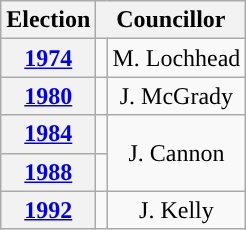<table class="wikitable" style="text-align:center">
<tr>
<th>Election</th>
<th colspan=2>Councillor</th>
</tr>
<tr>
<th><a href='#'>1974</a></th>
<td style="background-color: "></td>
<td>M. Lochhead</td>
</tr>
<tr>
<th><a href='#'>1980</a></th>
<td style="background-color: "></td>
<td>J. McGrady</td>
</tr>
<tr>
<th><a href='#'>1984</a></th>
<td style="background-color: "></td>
<td rowspan=2>J. Cannon</td>
</tr>
<tr>
<th><a href='#'>1988</a></th>
<td style="background-color: "></td>
</tr>
<tr>
<th><a href='#'>1992</a></th>
<td style="background-color: "></td>
<td>J. Kelly</td>
</tr>
</table>
